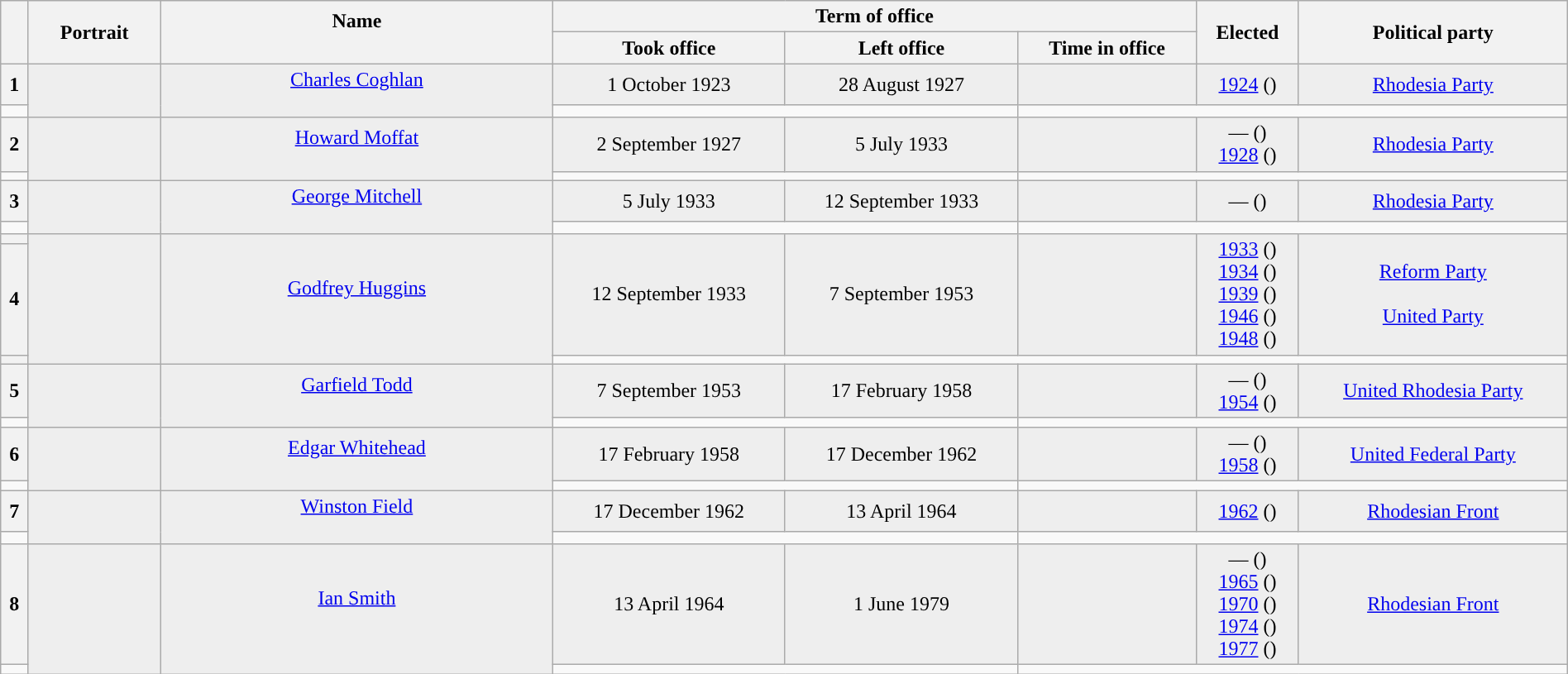<table class="wikitable" style="width:100%; text-align:center;">
<tr>
<th rowspan="2"></th>
<th rowspan="2" width=100px>Portrait</th>
<th rowspan="2" width=25%>Name<br><br></th>
<th colspan="3">Term of office</th>
<th rowspan="2">Elected<br></th>
<th rowspan="2">Political party</th>
</tr>
<tr>
<th>Took office</th>
<th>Left office</th>
<th>Time in office</th>
</tr>
<tr style="background:#EEEEEE">
<th style="background:">1</th>
<td rowspan="2"></td>
<td rowspan="2"><a href='#'>Charles Coghlan</a><br><br></td>
<td>1 October 1923</td>
<td>28 August 1927</td>
<td></td>
<td><a href='#'>1924</a> ()</td>
<td><a href='#'>Rhodesia Party</a></td>
</tr>
<tr>
<td colspan="5"></td>
</tr>
<tr style="background:#EEEEEE">
<th style="background:">2</th>
<td rowspan="2"></td>
<td rowspan="2"><a href='#'>Howard Moffat</a><br><br></td>
<td>2 September 1927</td>
<td>5 July 1933</td>
<td></td>
<td>— ()<br><a href='#'>1928</a> ()</td>
<td><a href='#'>Rhodesia Party</a></td>
</tr>
<tr>
<td colspan="5"></td>
</tr>
<tr style="background:#EEEEEE">
<th style="background:">3</th>
<td rowspan="2"></td>
<td rowspan="2"><a href='#'>George Mitchell</a><br><br></td>
<td>5 July 1933</td>
<td>12 September 1933</td>
<td></td>
<td>— ()</td>
<td><a href='#'>Rhodesia Party</a></td>
</tr>
<tr>
<td colspan="5"></td>
</tr>
<tr style="background:#EEEEEE">
<th style="background:"></th>
<td rowspan="4"></td>
<td rowspan="4"><a href='#'>Godfrey Huggins</a><br><br></td>
<td rowspan="2">12 September 1933</td>
<td rowspan="2">7 September 1953</td>
<td rowspan="2"></td>
<td rowspan="2"><a href='#'>1933</a> ()<br><a href='#'>1934</a> ()<br><a href='#'>1939</a> ()<br><a href='#'>1946</a> ()<br><a href='#'>1948</a> ()</td>
<td rowspan="2"><a href='#'>Reform Party</a><br><br><a href='#'>United Party</a> <br></td>
</tr>
<tr>
<th rowspan="2">4</th>
</tr>
<tr>
<td rowspan="2" colspan="5"></td>
</tr>
<tr>
<th style="background:"></th>
</tr>
<tr style="background:#EEEEEE">
<th style="background:">5</th>
<td rowspan="2"></td>
<td rowspan="2"><a href='#'>Garfield Todd</a><br><br></td>
<td>7 September 1953</td>
<td>17 February 1958</td>
<td></td>
<td>— ()<br><a href='#'>1954</a> ()</td>
<td><a href='#'>United Rhodesia Party</a></td>
</tr>
<tr>
<td colspan="5"></td>
</tr>
<tr style="background:#EEEEEE">
<th style="background:">6</th>
<td rowspan="2"></td>
<td rowspan="2"><a href='#'>Edgar Whitehead</a><br><br></td>
<td>17 February 1958</td>
<td>17 December 1962</td>
<td></td>
<td>— ()<br><a href='#'>1958</a> ()</td>
<td><a href='#'>United Federal Party</a></td>
</tr>
<tr>
<td colspan="5"></td>
</tr>
<tr style="background:#EEEEEE">
<th style="background:">7</th>
<td rowspan="2"></td>
<td rowspan="2"><a href='#'>Winston Field</a><br><br></td>
<td>17 December 1962</td>
<td>13 April 1964</td>
<td></td>
<td><a href='#'>1962</a> ()</td>
<td><a href='#'>Rhodesian Front</a></td>
</tr>
<tr>
<td colspan="5"></td>
</tr>
<tr style="background:#EEEEEE">
<th style="background:">8</th>
<td rowspan="2"></td>
<td rowspan="2"><a href='#'>Ian Smith</a><br><br></td>
<td>13 April 1964</td>
<td>1 June 1979</td>
<td></td>
<td>— ()<br><a href='#'>1965</a> ()<br><a href='#'>1970</a> ()<br><a href='#'>1974</a> ()<br><a href='#'>1977</a> ()</td>
<td><a href='#'>Rhodesian Front</a></td>
</tr>
<tr>
<td colspan="5"></td>
</tr>
</table>
